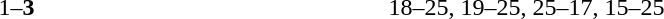<table>
<tr>
<th width=200></th>
<th width=80></th>
<th width=200></th>
<th width=220></th>
</tr>
<tr>
<td align=right></td>
<td align=center>1–<strong>3</strong></td>
<td><strong></strong></td>
<td>18–25, 19–25, 25–17, 15–25</td>
</tr>
</table>
